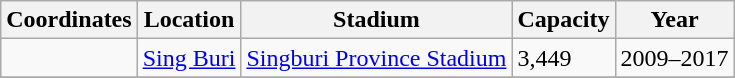<table class="wikitable sortable">
<tr>
<th>Coordinates</th>
<th>Location</th>
<th>Stadium</th>
<th>Capacity</th>
<th>Year</th>
</tr>
<tr>
<td></td>
<td><a href='#'>Sing Buri</a></td>
<td><a href='#'>Singburi Province Stadium</a></td>
<td>3,449</td>
<td>2009–2017</td>
</tr>
<tr>
</tr>
</table>
